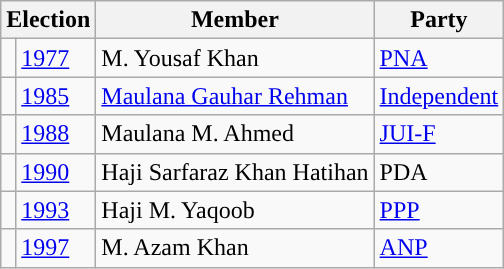<table class="wikitable">
<tr>
<th colspan="2">Election</th>
<th>Member</th>
<th>Party</th>
</tr>
<tr>
<td style="background-color: "></td>
<td><a href='#'>1977</a></td>
<td>M. Yousaf Khan</td>
<td><a href='#'>PNA</a></td>
</tr>
<tr>
<td style="background-color: "></td>
<td><a href='#'>1985</a></td>
<td><a href='#'>Maulana Gauhar Rehman</a></td>
<td><a href='#'>Independent</a></td>
</tr>
<tr>
<td style="background-color: "></td>
<td><a href='#'>1988</a></td>
<td>Maulana M. Ahmed</td>
<td><a href='#'>JUI-F</a></td>
</tr>
<tr>
<td style="background-color: "></td>
<td><a href='#'>1990</a></td>
<td>Haji Sarfaraz Khan Hatihan</td>
<td>PDA</td>
</tr>
<tr>
<td style="background-color: "></td>
<td><a href='#'>1993</a></td>
<td>Haji M. Yaqoob</td>
<td><a href='#'>PPP</a></td>
</tr>
<tr>
<td style="background-color: "></td>
<td><a href='#'>1997</a></td>
<td>M. Azam Khan</td>
<td><a href='#'>ANP</a></td>
</tr>
</table>
